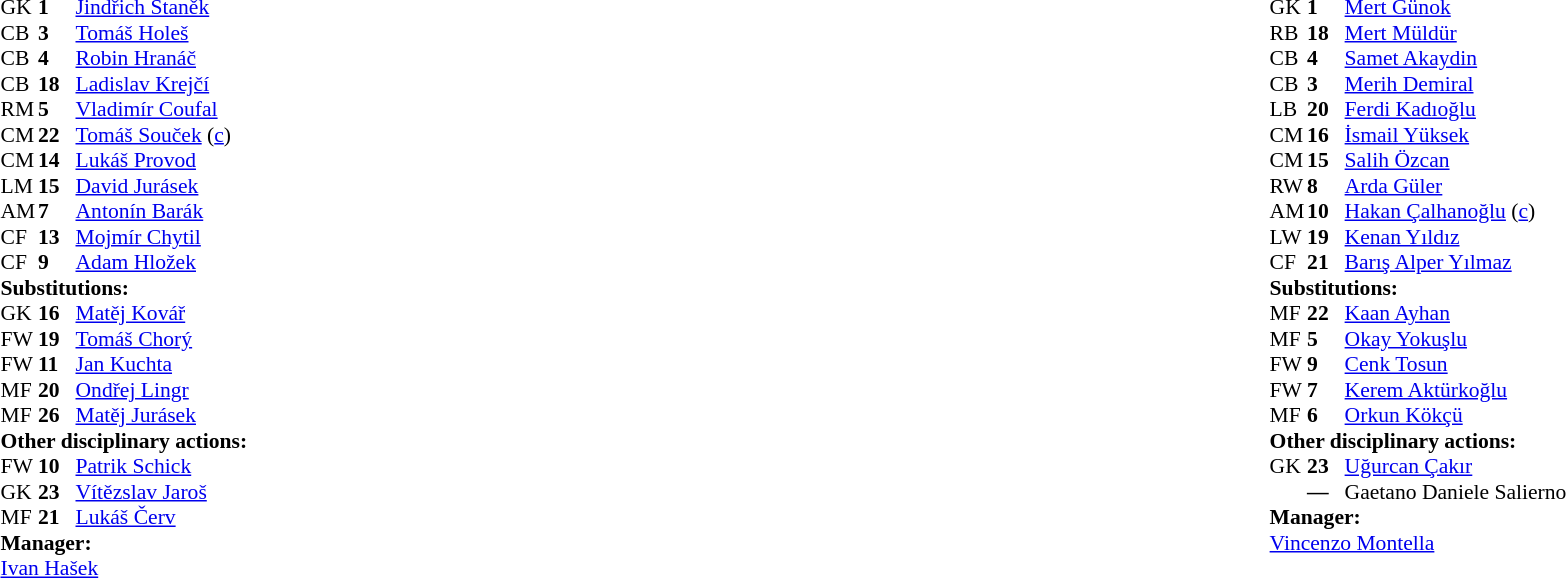<table width="100%">
<tr>
<td valign="top" width="40%"><br><table style="font-size:90%" cellspacing="0" cellpadding="0">
<tr>
<th width=25></th>
<th width=25></th>
</tr>
<tr>
<td>GK</td>
<td><strong>1</strong></td>
<td><a href='#'>Jindřich Staněk</a></td>
<td></td>
<td></td>
</tr>
<tr>
<td>CB</td>
<td><strong>3</strong></td>
<td><a href='#'>Tomáš Holeš</a></td>
</tr>
<tr>
<td>CB</td>
<td><strong>4</strong></td>
<td><a href='#'>Robin Hranáč</a></td>
</tr>
<tr>
<td>CB</td>
<td><strong>18</strong></td>
<td><a href='#'>Ladislav Krejčí</a></td>
<td></td>
</tr>
<tr>
<td>RM</td>
<td><strong>5</strong></td>
<td><a href='#'>Vladimír Coufal</a></td>
</tr>
<tr>
<td>CM</td>
<td><strong>22</strong></td>
<td><a href='#'>Tomáš Souček</a> (<a href='#'>c</a>)</td>
<td></td>
</tr>
<tr>
<td>CM</td>
<td><strong>14</strong></td>
<td><a href='#'>Lukáš Provod</a></td>
<td></td>
<td></td>
</tr>
<tr>
<td>LM</td>
<td><strong>15</strong></td>
<td><a href='#'>David Jurásek</a></td>
<td></td>
<td></td>
</tr>
<tr>
<td>AM</td>
<td><strong>7</strong></td>
<td><a href='#'>Antonín Barák</a></td>
<td></td>
</tr>
<tr>
<td>CF</td>
<td><strong>13</strong></td>
<td><a href='#'>Mojmír Chytil</a></td>
<td></td>
<td></td>
</tr>
<tr>
<td>CF</td>
<td><strong>9</strong></td>
<td><a href='#'>Adam Hložek</a></td>
<td></td>
<td></td>
</tr>
<tr>
<td colspan=3><strong>Substitutions:</strong></td>
</tr>
<tr>
<td>GK</td>
<td><strong>16</strong></td>
<td><a href='#'>Matěj Kovář</a></td>
<td></td>
<td></td>
</tr>
<tr>
<td>FW</td>
<td><strong>19</strong></td>
<td><a href='#'>Tomáš Chorý</a></td>
<td></td>
<td></td>
</tr>
<tr>
<td>FW</td>
<td><strong>11</strong></td>
<td><a href='#'>Jan Kuchta</a></td>
<td></td>
<td></td>
</tr>
<tr>
<td>MF</td>
<td><strong>20</strong></td>
<td><a href='#'>Ondřej Lingr</a></td>
<td></td>
<td></td>
</tr>
<tr>
<td>MF</td>
<td><strong>26</strong></td>
<td><a href='#'>Matěj Jurásek</a></td>
<td></td>
<td></td>
</tr>
<tr>
<td colspan=3><strong>Other disciplinary actions:</strong></td>
</tr>
<tr>
<td>FW</td>
<td><strong>10</strong></td>
<td><a href='#'>Patrik Schick</a></td>
<td></td>
</tr>
<tr>
<td>GK</td>
<td><strong>23</strong></td>
<td><a href='#'>Vítězslav Jaroš</a></td>
<td></td>
</tr>
<tr>
<td>MF</td>
<td><strong>21</strong></td>
<td><a href='#'>Lukáš Červ</a></td>
<td></td>
</tr>
<tr>
<td colspan="3"><strong>Manager:</strong></td>
</tr>
<tr>
<td colspan="3"><a href='#'>Ivan Hašek</a></td>
</tr>
</table>
</td>
<td valign="top"></td>
<td valign="top" width="50%"><br><table style="font-size:90%; margin:auto" cellspacing="0" cellpadding="0">
<tr>
<th width="25"></th>
<th width="25"></th>
</tr>
<tr>
<td>GK</td>
<td><strong>1</strong></td>
<td><a href='#'>Mert Günok</a></td>
<td></td>
</tr>
<tr>
<td>RB</td>
<td><strong>18</strong></td>
<td><a href='#'>Mert Müldür</a></td>
<td></td>
</tr>
<tr>
<td>CB</td>
<td><strong>4</strong></td>
<td><a href='#'>Samet Akaydin</a></td>
<td></td>
</tr>
<tr>
<td>CB</td>
<td><strong>3</strong></td>
<td><a href='#'>Merih Demiral</a></td>
</tr>
<tr>
<td>LB</td>
<td><strong>20</strong></td>
<td><a href='#'>Ferdi Kadıoğlu</a></td>
</tr>
<tr>
<td>CM</td>
<td><strong>16</strong></td>
<td><a href='#'>İsmail Yüksek</a></td>
<td></td>
<td></td>
</tr>
<tr>
<td>CM</td>
<td><strong>15</strong></td>
<td><a href='#'>Salih Özcan</a></td>
<td></td>
<td></td>
</tr>
<tr>
<td>RW</td>
<td><strong>8</strong></td>
<td><a href='#'>Arda Güler</a></td>
<td></td>
<td></td>
</tr>
<tr>
<td>AM</td>
<td><strong>10</strong></td>
<td><a href='#'>Hakan Çalhanoğlu</a> (<a href='#'>c</a>)</td>
<td></td>
<td></td>
</tr>
<tr>
<td>LW</td>
<td><strong>19</strong></td>
<td><a href='#'>Kenan Yıldız</a></td>
<td></td>
<td></td>
</tr>
<tr>
<td>CF</td>
<td><strong>21</strong></td>
<td><a href='#'>Barış Alper Yılmaz</a></td>
</tr>
<tr>
<td colspan=3><strong>Substitutions:</strong></td>
</tr>
<tr>
<td>MF</td>
<td><strong>22</strong></td>
<td><a href='#'>Kaan Ayhan</a></td>
<td></td>
<td></td>
</tr>
<tr>
<td>MF</td>
<td><strong>5</strong></td>
<td><a href='#'>Okay Yokuşlu</a></td>
<td></td>
<td></td>
</tr>
<tr>
<td>FW</td>
<td><strong>9</strong></td>
<td><a href='#'>Cenk Tosun</a></td>
<td></td>
<td></td>
</tr>
<tr>
<td>FW</td>
<td><strong>7</strong></td>
<td><a href='#'>Kerem Aktürkoğlu</a></td>
<td></td>
<td></td>
</tr>
<tr>
<td>MF</td>
<td><strong>6</strong></td>
<td><a href='#'>Orkun Kökçü</a></td>
<td></td>
<td></td>
</tr>
<tr>
<td colspan=3><strong>Other disciplinary actions:</strong></td>
</tr>
<tr>
<td>GK</td>
<td><strong>23</strong></td>
<td><a href='#'>Uğurcan Çakır</a></td>
<td></td>
</tr>
<tr>
<td></td>
<td><strong>—</strong></td>
<td> Gaetano Daniele Salierno</td>
<td></td>
</tr>
<tr>
<td colspan="3"><strong>Manager:</strong></td>
</tr>
<tr>
<td colspan="3"> <a href='#'>Vincenzo Montella</a></td>
</tr>
</table>
</td>
</tr>
</table>
